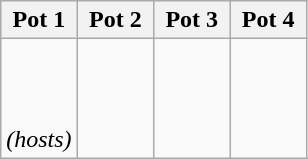<table class="wikitable">
<tr>
<th width=25%>Pot 1</th>
<th width=25%>Pot 2</th>
<th width=25%>Pot 3</th>
<th width=25%>Pot 4</th>
</tr>
<tr>
<td><br> <br>
 <br>
 <em>(hosts)</em> <br>
</td>
<td><br> <br>
 <br>
 <br>
</td>
<td><br> <br>
 <br>
 <br>
</td>
<td><br> <br>
 <br>
 <br>
</td>
</tr>
</table>
